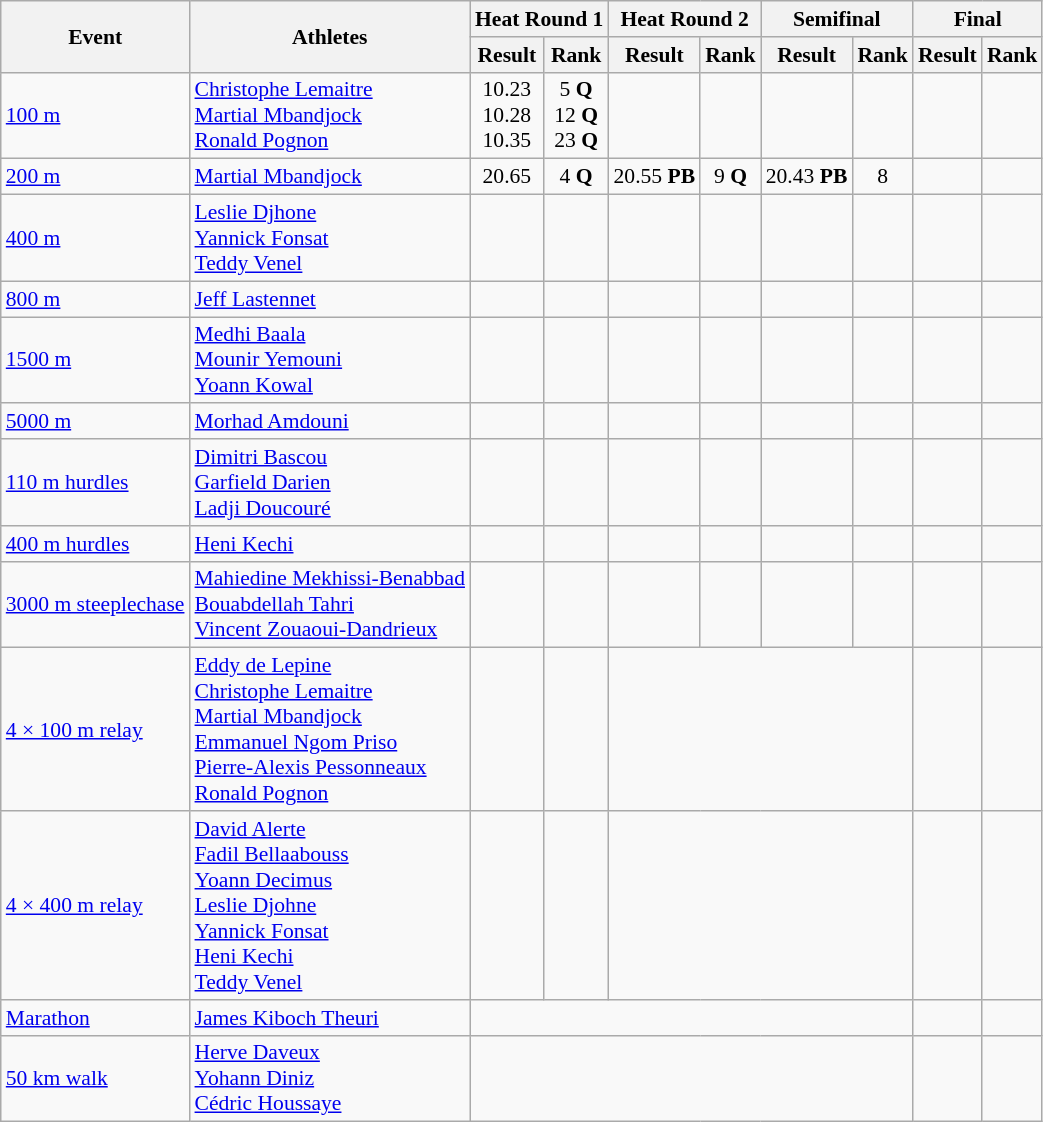<table class="wikitable" border="1" style="font-size:90%">
<tr>
<th rowspan="2">Event</th>
<th rowspan="2">Athletes</th>
<th colspan="2">Heat Round 1</th>
<th colspan="2">Heat Round 2</th>
<th colspan="2">Semifinal</th>
<th colspan="2">Final</th>
</tr>
<tr>
<th>Result</th>
<th>Rank</th>
<th>Result</th>
<th>Rank</th>
<th>Result</th>
<th>Rank</th>
<th>Result</th>
<th>Rank</th>
</tr>
<tr>
<td><a href='#'>100 m</a></td>
<td><a href='#'>Christophe Lemaitre</a><br><a href='#'>Martial Mbandjock</a><br><a href='#'>Ronald Pognon</a></td>
<td align=center>10.23<br>10.28<br>10.35</td>
<td align=center>5 <strong>Q</strong><br>12 <strong>Q</strong><br>23 <strong>Q</strong></td>
<td align=center></td>
<td align=center></td>
<td align=center></td>
<td align=center></td>
<td align=center></td>
<td align=center></td>
</tr>
<tr>
<td><a href='#'>200 m</a></td>
<td><a href='#'>Martial Mbandjock</a></td>
<td align=center>20.65</td>
<td align=center>4 <strong>Q</strong></td>
<td align=center>20.55 <strong>PB</strong></td>
<td align=center>9 <strong>Q</strong></td>
<td align=center>20.43 <strong>PB</strong></td>
<td align=center>8</td>
<td align=center></td>
<td align=center></td>
</tr>
<tr>
<td><a href='#'>400 m</a></td>
<td><a href='#'>Leslie Djhone</a><br><a href='#'>Yannick Fonsat</a><br><a href='#'>Teddy Venel</a></td>
<td align=center></td>
<td align=center></td>
<td align=center></td>
<td align=center></td>
<td align=center></td>
<td align=center></td>
<td align=center></td>
<td align=center></td>
</tr>
<tr>
<td><a href='#'>800 m</a></td>
<td><a href='#'>Jeff Lastennet</a></td>
<td align=center></td>
<td align=center></td>
<td align=center></td>
<td align=center></td>
<td align=center></td>
<td align=center></td>
<td align=center></td>
<td align=center></td>
</tr>
<tr>
<td><a href='#'>1500 m</a></td>
<td><a href='#'>Medhi Baala</a><br><a href='#'>Mounir Yemouni</a><br><a href='#'>Yoann Kowal</a></td>
<td align=center></td>
<td align=center></td>
<td align=center></td>
<td align=center></td>
<td align=center></td>
<td align=center></td>
<td align=center></td>
<td align=center></td>
</tr>
<tr>
<td><a href='#'>5000 m</a></td>
<td><a href='#'>Morhad Amdouni</a></td>
<td align=center></td>
<td align=center></td>
<td align=center></td>
<td align=center></td>
<td align=center></td>
<td align=center></td>
<td align=center></td>
<td align=center></td>
</tr>
<tr>
<td><a href='#'>110 m hurdles</a></td>
<td><a href='#'>Dimitri Bascou</a><br><a href='#'>Garfield Darien</a><br><a href='#'>Ladji Doucouré</a></td>
<td align=center></td>
<td align=center></td>
<td align=center></td>
<td align=center></td>
<td align=center></td>
<td align=center></td>
<td align=center></td>
<td align=center></td>
</tr>
<tr>
<td><a href='#'>400 m hurdles</a></td>
<td><a href='#'>Heni Kechi</a></td>
<td align=center></td>
<td align=center></td>
<td align=center></td>
<td align=center></td>
<td align=center></td>
<td align=center></td>
<td align=center></td>
<td align=center></td>
</tr>
<tr>
<td><a href='#'>3000 m steeplechase</a></td>
<td><a href='#'>Mahiedine Mekhissi-Benabbad</a><br><a href='#'>Bouabdellah Tahri</a><br><a href='#'>Vincent Zouaoui-Dandrieux</a></td>
<td align=center></td>
<td align=center></td>
<td align=center></td>
<td align=center></td>
<td align=center></td>
<td align=center></td>
<td align=center></td>
<td align=center></td>
</tr>
<tr>
<td><a href='#'>4 × 100 m relay</a></td>
<td><a href='#'>Eddy de Lepine</a><br><a href='#'>Christophe Lemaitre</a><br><a href='#'>Martial Mbandjock</a><br><a href='#'>Emmanuel Ngom Priso</a><br><a href='#'>Pierre-Alexis Pessonneaux</a><br><a href='#'>Ronald Pognon</a></td>
<td align=center></td>
<td align=center></td>
<td align=center colspan="4"></td>
<td align=center></td>
<td align=center></td>
</tr>
<tr>
<td><a href='#'>4 × 400 m relay</a></td>
<td><a href='#'>David Alerte</a><br><a href='#'>Fadil Bellaabouss</a><br><a href='#'>Yoann Decimus</a><br><a href='#'>Leslie Djohne</a><br><a href='#'>Yannick Fonsat</a><br><a href='#'>Heni Kechi</a><br><a href='#'>Teddy Venel</a></td>
<td align=center></td>
<td align=center></td>
<td align=center colspan="4"></td>
<td align=center></td>
<td align=center></td>
</tr>
<tr>
<td><a href='#'>Marathon</a></td>
<td><a href='#'>James Kiboch Theuri</a></td>
<td align=center colspan="6"></td>
<td align=center></td>
<td align=center></td>
</tr>
<tr>
<td><a href='#'>50 km walk</a></td>
<td><a href='#'>Herve Daveux</a><br><a href='#'>Yohann Diniz</a><br><a href='#'>Cédric Houssaye</a></td>
<td align=center colspan="6"></td>
<td align=center></td>
<td align=center></td>
</tr>
</table>
